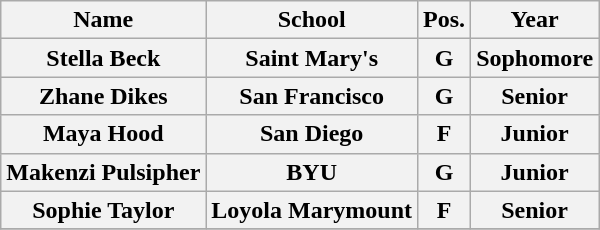<table class="wikitable">
<tr>
<th>Name</th>
<th>School</th>
<th>Pos.</th>
<th>Year</th>
</tr>
<tr>
<th>Stella Beck</th>
<th>Saint Mary's</th>
<th>G</th>
<th>Sophomore</th>
</tr>
<tr>
<th>Zhane Dikes</th>
<th>San Francisco</th>
<th>G</th>
<th>Senior</th>
</tr>
<tr>
<th>Maya Hood</th>
<th>San Diego</th>
<th>F</th>
<th>Junior</th>
</tr>
<tr>
<th>Makenzi Pulsipher</th>
<th>BYU</th>
<th>G</th>
<th>Junior</th>
</tr>
<tr>
<th>Sophie Taylor</th>
<th>Loyola Marymount</th>
<th>F</th>
<th>Senior</th>
</tr>
<tr>
</tr>
</table>
